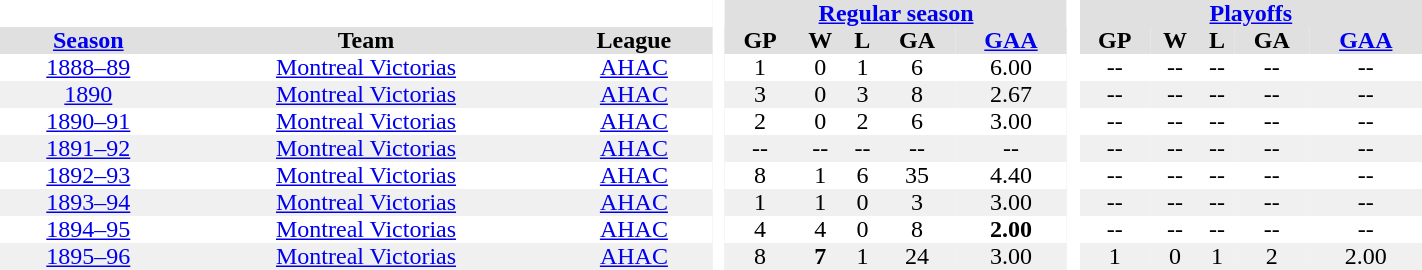<table BORDER="0" CELLPADDING="0" CELLSPACING="0" width="75%">
<tr bgcolor="#e0e0e0">
<th colspan="3" bgcolor="#ffffff"> </th>
<th rowspan="99" bgcolor="#ffffff"> </th>
<th colspan="5"><a href='#'>Regular season</a></th>
<th rowspan="99" bgcolor="#ffffff"> </th>
<th colspan="5"><a href='#'>Playoffs</a></th>
</tr>
<tr bgcolor="#e0e0e0">
<th><a href='#'>Season</a></th>
<th>Team</th>
<th>League</th>
<th>GP</th>
<th>W</th>
<th>L</th>
<th>GA</th>
<th><a href='#'>GAA</a></th>
<th>GP</th>
<th>W</th>
<th>L</th>
<th>GA</th>
<th><a href='#'>GAA</a></th>
</tr>
<tr ALIGN="center">
<td><a href='#'>1888–89</a></td>
<td><a href='#'>Montreal Victorias</a></td>
<td><a href='#'>AHAC</a></td>
<td>1</td>
<td>0</td>
<td>1</td>
<td>6</td>
<td>6.00</td>
<td>--</td>
<td>--</td>
<td>--</td>
<td>--</td>
<td>--</td>
</tr>
<tr ALIGN="center" bgcolor="#f0f0f0">
<td><a href='#'>1890</a></td>
<td><a href='#'>Montreal Victorias</a></td>
<td><a href='#'>AHAC</a></td>
<td>3</td>
<td>0</td>
<td>3</td>
<td>8</td>
<td>2.67</td>
<td>--</td>
<td>--</td>
<td>--</td>
<td>--</td>
<td>--</td>
</tr>
<tr ALIGN="center">
<td><a href='#'>1890–91</a></td>
<td><a href='#'>Montreal Victorias</a></td>
<td><a href='#'>AHAC</a></td>
<td>2</td>
<td>0</td>
<td>2</td>
<td>6</td>
<td>3.00</td>
<td>--</td>
<td>--</td>
<td>--</td>
<td>--</td>
<td>--</td>
</tr>
<tr ALIGN="center" bgcolor="#f0f0f0">
<td><a href='#'>1891–92</a></td>
<td><a href='#'>Montreal Victorias</a></td>
<td><a href='#'>AHAC</a></td>
<td>--</td>
<td>--</td>
<td>--</td>
<td>--</td>
<td>--</td>
<td>--</td>
<td>--</td>
<td>--</td>
<td>--</td>
<td>--</td>
</tr>
<tr ALIGN="center">
<td><a href='#'>1892–93</a></td>
<td><a href='#'>Montreal Victorias</a></td>
<td><a href='#'>AHAC</a></td>
<td>8</td>
<td>1</td>
<td>6</td>
<td>35</td>
<td>4.40</td>
<td>--</td>
<td>--</td>
<td>--</td>
<td>--</td>
<td>--</td>
</tr>
<tr ALIGN="center" bgcolor="#f0f0f0">
<td><a href='#'>1893–94</a></td>
<td><a href='#'>Montreal Victorias</a></td>
<td><a href='#'>AHAC</a></td>
<td>1</td>
<td>1</td>
<td>0</td>
<td>3</td>
<td>3.00</td>
<td>--</td>
<td>--</td>
<td>--</td>
<td>--</td>
<td>--</td>
</tr>
<tr ALIGN="center">
<td><a href='#'>1894–95</a></td>
<td><a href='#'>Montreal Victorias</a></td>
<td><a href='#'>AHAC</a></td>
<td>4</td>
<td>4</td>
<td>0</td>
<td>8</td>
<td><strong>2.00</strong></td>
<td>--</td>
<td>--</td>
<td>--</td>
<td>--</td>
<td>--</td>
</tr>
<tr ALIGN="center" bgcolor="#f0f0f0">
<td><a href='#'>1895–96</a></td>
<td><a href='#'>Montreal Victorias</a></td>
<td><a href='#'>AHAC</a></td>
<td>8</td>
<td><strong>7</strong></td>
<td>1</td>
<td>24</td>
<td>3.00</td>
<td>1</td>
<td>0</td>
<td>1</td>
<td>2</td>
<td>2.00</td>
</tr>
<tr ALIGN="center">
</tr>
<tr bgcolor="#e0e0e0">
</tr>
</table>
